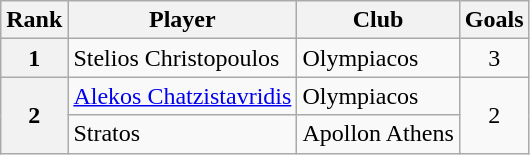<table class="wikitable" style="text-align:center">
<tr>
<th>Rank</th>
<th>Player</th>
<th>Club</th>
<th>Goals</th>
</tr>
<tr>
<th>1</th>
<td align="left"> Stelios Christopoulos</td>
<td align="left">Olympiacos</td>
<td>3</td>
</tr>
<tr>
<th rowspan="2">2</th>
<td align="left"> <a href='#'>Alekos Chatzistavridis</a></td>
<td align="left">Olympiacos</td>
<td rowspan="2">2</td>
</tr>
<tr>
<td align="left"> Stratos</td>
<td align="left">Apollon Athens</td>
</tr>
</table>
